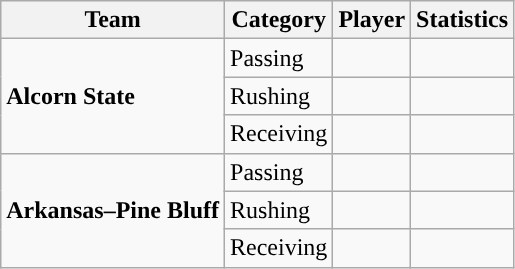<table class="wikitable" style="float: left;">
<tr>
<th>Team</th>
<th>Category</th>
<th>Player</th>
<th>Statistics</th>
</tr>
<tr>
<td rowspan=3><strong>Alcorn State</strong></td>
<td>Passing</td>
<td> </td>
<td> </td>
</tr>
<tr>
<td>Rushing</td>
<td> </td>
<td> </td>
</tr>
<tr>
<td>Receiving</td>
<td> </td>
<td> </td>
</tr>
<tr>
<td rowspan=3><strong>Arkansas–Pine Bluff</strong></td>
<td>Passing</td>
<td> </td>
<td> </td>
</tr>
<tr>
<td>Rushing</td>
<td> </td>
<td> </td>
</tr>
<tr>
<td>Receiving</td>
<td> </td>
<td> </td>
</tr>
</table>
